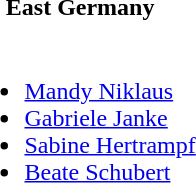<table>
<tr>
<th>East Germany</th>
</tr>
<tr>
<td><br><ul><li><a href='#'>Mandy Niklaus</a></li><li><a href='#'>Gabriele Janke</a></li><li><a href='#'>Sabine Hertrampf</a></li><li><a href='#'>Beate Schubert</a></li></ul></td>
</tr>
</table>
